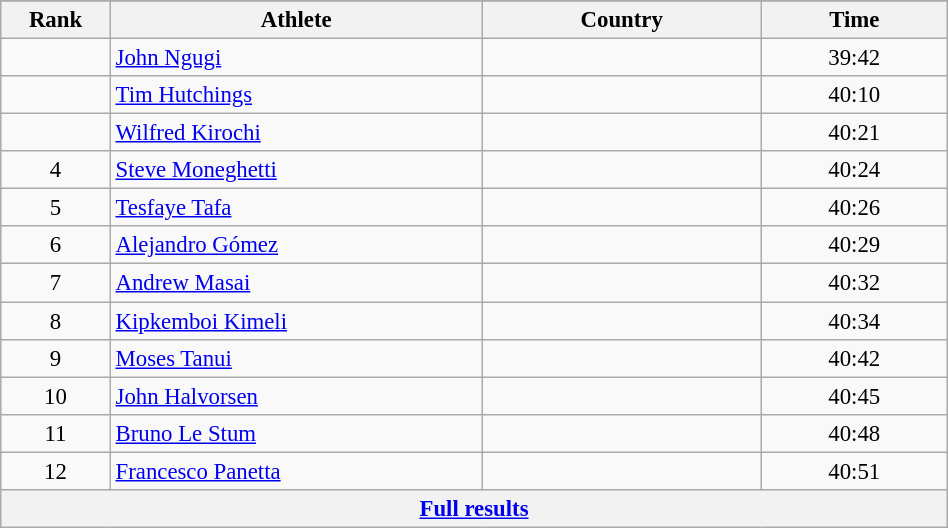<table class="wikitable sortable" style=" text-align:center; font-size:95%;" width="50%">
<tr>
</tr>
<tr>
<th width=5%>Rank</th>
<th width=20%>Athlete</th>
<th width=15%>Country</th>
<th width=10%>Time</th>
</tr>
<tr>
<td align=center></td>
<td align=left><a href='#'>John Ngugi</a></td>
<td align=left></td>
<td>39:42</td>
</tr>
<tr>
<td align=center></td>
<td align=left><a href='#'>Tim Hutchings</a></td>
<td align=left></td>
<td>40:10</td>
</tr>
<tr>
<td align=center></td>
<td align=left><a href='#'>Wilfred Kirochi</a></td>
<td align=left></td>
<td>40:21</td>
</tr>
<tr>
<td align=center>4</td>
<td align=left><a href='#'>Steve Moneghetti</a></td>
<td align=left></td>
<td>40:24</td>
</tr>
<tr>
<td align=center>5</td>
<td align=left><a href='#'>Tesfaye Tafa</a></td>
<td align=left></td>
<td>40:26</td>
</tr>
<tr>
<td align=center>6</td>
<td align=left><a href='#'>Alejandro Gómez</a></td>
<td align=left></td>
<td>40:29</td>
</tr>
<tr>
<td align=center>7</td>
<td align=left><a href='#'>Andrew Masai</a></td>
<td align=left></td>
<td>40:32</td>
</tr>
<tr>
<td align=center>8</td>
<td align=left><a href='#'>Kipkemboi Kimeli</a></td>
<td align=left></td>
<td>40:34</td>
</tr>
<tr>
<td align=center>9</td>
<td align=left><a href='#'>Moses Tanui</a></td>
<td align=left></td>
<td>40:42</td>
</tr>
<tr>
<td align=center>10</td>
<td align=left><a href='#'>John Halvorsen</a></td>
<td align=left></td>
<td>40:45</td>
</tr>
<tr>
<td align=center>11</td>
<td align=left><a href='#'>Bruno Le Stum</a></td>
<td align=left></td>
<td>40:48</td>
</tr>
<tr>
<td align=center>12</td>
<td align=left><a href='#'>Francesco Panetta</a></td>
<td align=left></td>
<td>40:51</td>
</tr>
<tr class="sortbottom">
<th colspan=4 align=center><a href='#'>Full results</a></th>
</tr>
</table>
